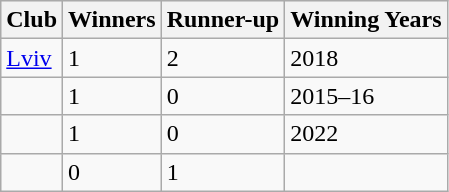<table class="wikitable">
<tr style="background:#efefef;">
<th>Club</th>
<th>Winners</th>
<th>Runner-up</th>
<th>Winning Years</th>
</tr>
<tr>
<td> <a href='#'>Lviv</a></td>
<td>1</td>
<td>2</td>
<td>2018</td>
</tr>
<tr>
<td></td>
<td>1</td>
<td>0</td>
<td>2015–16</td>
</tr>
<tr>
<td></td>
<td>1</td>
<td>0</td>
<td>2022</td>
</tr>
<tr>
<td></td>
<td>0</td>
<td>1</td>
<td></td>
</tr>
</table>
